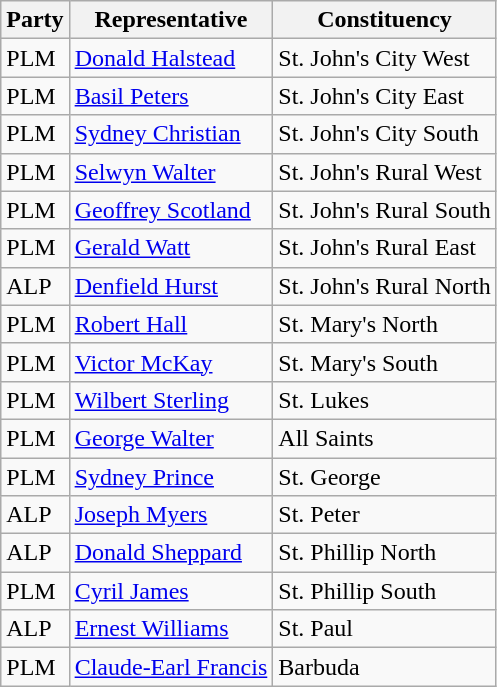<table class="wikitable">
<tr>
<th><strong>Party</strong></th>
<th><strong>Representative</strong></th>
<th><strong>Constituency</strong></th>
</tr>
<tr>
<td>PLM</td>
<td><a href='#'>Donald Halstead</a></td>
<td>St. John's City West</td>
</tr>
<tr>
<td>PLM</td>
<td><a href='#'>Basil Peters</a></td>
<td>St. John's City East</td>
</tr>
<tr>
<td>PLM</td>
<td><a href='#'>Sydney Christian</a></td>
<td>St. John's City South</td>
</tr>
<tr>
<td>PLM</td>
<td><a href='#'>Selwyn Walter</a></td>
<td>St. John's Rural West</td>
</tr>
<tr>
<td>PLM</td>
<td><a href='#'>Geoffrey Scotland</a></td>
<td>St. John's Rural South</td>
</tr>
<tr>
<td>PLM</td>
<td><a href='#'>Gerald Watt</a></td>
<td>St. John's Rural East</td>
</tr>
<tr>
<td>ALP</td>
<td><a href='#'>Denfield Hurst</a></td>
<td>St. John's Rural North</td>
</tr>
<tr>
<td>PLM</td>
<td><a href='#'>Robert Hall</a></td>
<td>St. Mary's North</td>
</tr>
<tr>
<td>PLM</td>
<td><a href='#'>Victor McKay</a></td>
<td>St. Mary's South</td>
</tr>
<tr>
<td>PLM</td>
<td><a href='#'>Wilbert Sterling</a></td>
<td>St. Lukes</td>
</tr>
<tr>
<td>PLM</td>
<td><a href='#'>George Walter</a></td>
<td>All Saints</td>
</tr>
<tr>
<td>PLM</td>
<td><a href='#'>Sydney Prince</a></td>
<td>St. George</td>
</tr>
<tr>
<td>ALP</td>
<td><a href='#'>Joseph Myers</a></td>
<td>St. Peter</td>
</tr>
<tr>
<td>ALP</td>
<td><a href='#'>Donald Sheppard</a></td>
<td>St. Phillip North</td>
</tr>
<tr>
<td>PLM</td>
<td><a href='#'>Cyril James</a></td>
<td>St. Phillip South</td>
</tr>
<tr>
<td>ALP</td>
<td><a href='#'>Ernest Williams</a></td>
<td>St. Paul</td>
</tr>
<tr>
<td>PLM</td>
<td><a href='#'>Claude-Earl Francis</a></td>
<td>Barbuda</td>
</tr>
</table>
